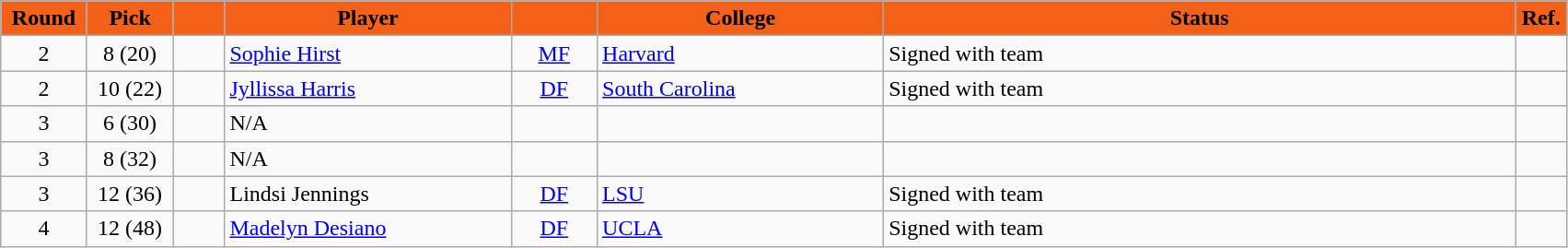<table class="wikitable sortable" style="text-align:left;">
<tr>
<th style="background:#f36018; color:#000; width:55px;">Round</th>
<th style="background:#f36018; color:#000; width:55px;">Pick</th>
<th style="background:#f36018; color:#000; width:30px;"></th>
<th style="background:#f36018; color:#000; width:200px;">Player</th>
<th style="background:#f36018; color:#000; width:55px;"></th>
<th style="background:#f36018; color:#000; width:200px;">College</th>
<th style="background:#f36018; color:#000; width:450px;">Status</th>
<th style="background:#f36018; color:#000; width:30px;">Ref.</th>
</tr>
<tr>
<td align="center">2</td>
<td align="center">8 (20)</td>
<td></td>
<td><a href='#'>Sophie Hirst</a></td>
<td align="center"><a href='#'>MF</a></td>
<td><a href='#'>Harvard</a></td>
<td>Signed with team</td>
<td></td>
</tr>
<tr>
<td align="center">2</td>
<td align="center">10 (22)</td>
<td></td>
<td><a href='#'>Jyllissa Harris</a></td>
<td align="center"><a href='#'>DF</a></td>
<td><a href='#'>South Carolina</a></td>
<td>Signed with team</td>
<td></td>
</tr>
<tr>
<td align="center">3</td>
<td align="center">6 (30)</td>
<td></td>
<td>N/A</td>
<td align="center"></td>
<td></td>
<td></td>
<td></td>
</tr>
<tr>
<td align="center">3</td>
<td align="center">8 (32)</td>
<td></td>
<td>N/A</td>
<td align="center"></td>
<td></td>
<td></td>
<td></td>
</tr>
<tr>
<td align="center">3</td>
<td align="center">12 (36)</td>
<td></td>
<td>Lindsi Jennings</td>
<td align="center"><a href='#'>DF</a></td>
<td><a href='#'>LSU</a></td>
<td>Signed with team</td>
<td></td>
</tr>
<tr>
<td align="center">4</td>
<td align="center">12 (48)</td>
<td></td>
<td><a href='#'>Madelyn Desiano</a></td>
<td align="center"><a href='#'>DF</a></td>
<td><a href='#'>UCLA</a></td>
<td>Signed with team</td>
<td></td>
</tr>
</table>
